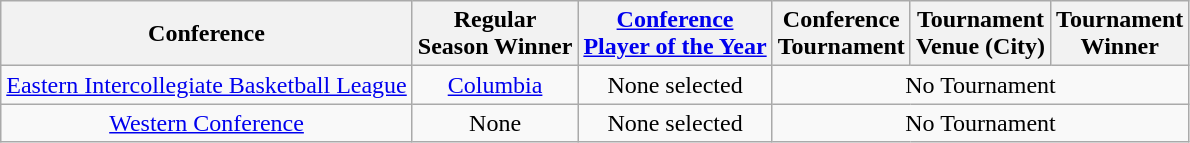<table class="wikitable" style="text-align:center;">
<tr>
<th>Conference</th>
<th>Regular <br> Season Winner</th>
<th><a href='#'>Conference <br> Player of the Year</a></th>
<th>Conference <br> Tournament</th>
<th>Tournament <br> Venue (City)</th>
<th>Tournament <br> Winner</th>
</tr>
<tr>
<td><a href='#'>Eastern Intercollegiate Basketball League</a></td>
<td><a href='#'>Columbia</a></td>
<td>None selected</td>
<td colspan=3>No Tournament</td>
</tr>
<tr>
<td><a href='#'>Western Conference</a></td>
<td>None </td>
<td>None selected</td>
<td colspan=3>No Tournament</td>
</tr>
</table>
